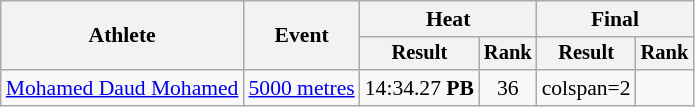<table class="wikitable" style="font-size:90%">
<tr>
<th rowspan="2">Athlete</th>
<th rowspan="2">Event</th>
<th colspan="2">Heat</th>
<th colspan="2">Final</th>
</tr>
<tr style="font-size:95%">
<th>Result</th>
<th>Rank</th>
<th>Result</th>
<th>Rank</th>
</tr>
<tr style=text-align:center>
<td style=text-align:left><a href='#'>Mohamed Daud Mohamed</a></td>
<td style=text-align:left><a href='#'>5000 metres</a></td>
<td>14:34.27 <strong>PB</strong></td>
<td>36</td>
<td>colspan=2 </td>
</tr>
</table>
